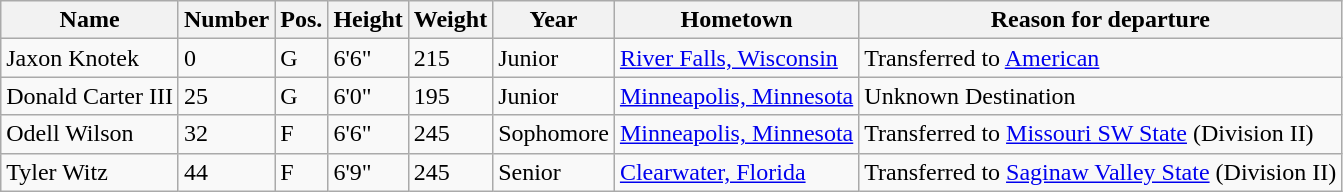<table class="wikitable sortable" border="1">
<tr>
<th>Name</th>
<th>Number</th>
<th>Pos.</th>
<th>Height</th>
<th>Weight</th>
<th>Year</th>
<th>Hometown</th>
<th class="unsortable">Reason for departure</th>
</tr>
<tr>
<td>Jaxon Knotek</td>
<td>0</td>
<td>G</td>
<td>6'6"</td>
<td>215</td>
<td>Junior</td>
<td><a href='#'>River Falls, Wisconsin</a></td>
<td>Transferred to <a href='#'>American</a></td>
</tr>
<tr>
<td>Donald Carter III</td>
<td>25</td>
<td>G</td>
<td>6'0"</td>
<td>195</td>
<td>Junior</td>
<td><a href='#'>Minneapolis, Minnesota</a></td>
<td>Unknown Destination</td>
</tr>
<tr>
<td>Odell Wilson</td>
<td>32</td>
<td>F</td>
<td>6'6"</td>
<td>245</td>
<td>Sophomore</td>
<td><a href='#'>Minneapolis, Minnesota</a></td>
<td>Transferred to <a href='#'>Missouri SW State</a> (Division II)</td>
</tr>
<tr>
<td>Tyler Witz</td>
<td>44</td>
<td>F</td>
<td>6'9"</td>
<td>245</td>
<td>Senior</td>
<td><a href='#'>Clearwater, Florida</a></td>
<td>Transferred to <a href='#'>Saginaw Valley State</a> (Division II)</td>
</tr>
</table>
